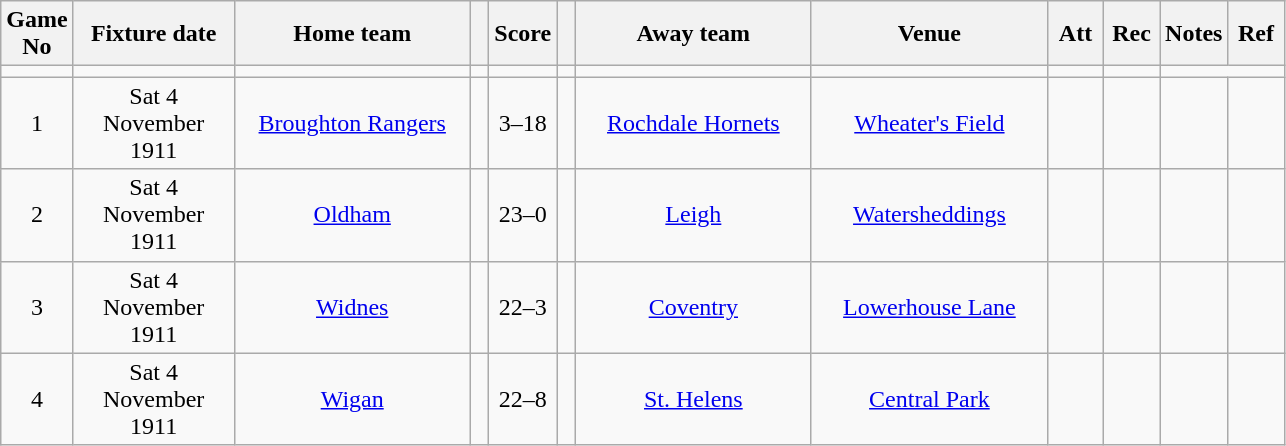<table class="wikitable" style="text-align:center;">
<tr>
<th width=20 abbr="No">Game No</th>
<th width=100 abbr="Date">Fixture date</th>
<th width=150 abbr="Home team">Home team</th>
<th width=5 abbr="space"></th>
<th width=20 abbr="Score">Score</th>
<th width=5 abbr="space"></th>
<th width=150 abbr="Away team">Away team</th>
<th width=150 abbr="Venue">Venue</th>
<th width=30 abbr="Att">Att</th>
<th width=30 abbr="Rec">Rec</th>
<th width=20 abbr="Notes">Notes</th>
<th width=30 abbr="Ref">Ref</th>
</tr>
<tr>
<td></td>
<td></td>
<td></td>
<td></td>
<td></td>
<td></td>
<td></td>
<td></td>
<td></td>
<td></td>
</tr>
<tr>
<td>1</td>
<td>Sat 4 November 1911</td>
<td><a href='#'>Broughton Rangers</a></td>
<td></td>
<td>3–18</td>
<td></td>
<td><a href='#'>Rochdale Hornets</a></td>
<td><a href='#'>Wheater's Field</a></td>
<td></td>
<td></td>
<td></td>
<td></td>
</tr>
<tr>
<td>2</td>
<td>Sat 4 November 1911</td>
<td><a href='#'>Oldham</a></td>
<td></td>
<td>23–0</td>
<td></td>
<td><a href='#'>Leigh</a></td>
<td><a href='#'>Watersheddings</a></td>
<td></td>
<td></td>
<td></td>
<td></td>
</tr>
<tr>
<td>3</td>
<td>Sat 4 November 1911</td>
<td><a href='#'>Widnes</a></td>
<td></td>
<td>22–3</td>
<td></td>
<td><a href='#'>Coventry</a></td>
<td><a href='#'>Lowerhouse Lane</a></td>
<td></td>
<td></td>
<td></td>
<td></td>
</tr>
<tr>
<td>4</td>
<td>Sat 4 November 1911</td>
<td><a href='#'>Wigan</a></td>
<td></td>
<td>22–8</td>
<td></td>
<td><a href='#'>St. Helens</a></td>
<td><a href='#'>Central Park</a></td>
<td></td>
<td></td>
<td></td>
<td></td>
</tr>
</table>
